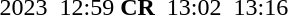<table>
<tr>
<td>2023</td>
<td></td>
<td>12:59 <strong>CR</strong></td>
<td></td>
<td>13:02</td>
<td></td>
<td>13:16</td>
</tr>
</table>
